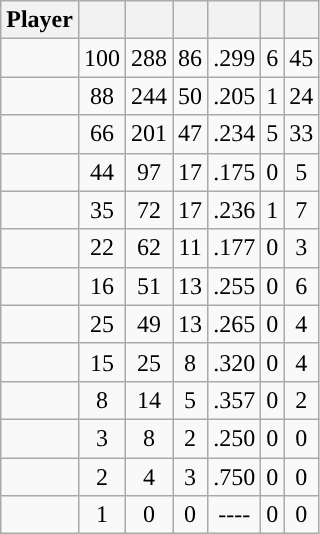<table class="wikitable sortable">
<tr>
<th>Player</th>
<th></th>
<th><small></small></th>
<th></th>
<th></th>
<th></th>
<th></th>
</tr>
<tr align="center">
<td></td>
<td>100</td>
<td>288</td>
<td>86</td>
<td>.299</td>
<td>6</td>
<td>45</td>
</tr>
<tr align="center">
<td></td>
<td>88</td>
<td>244</td>
<td>50</td>
<td>.205</td>
<td>1</td>
<td>24</td>
</tr>
<tr align="center">
<td></td>
<td>66</td>
<td>201</td>
<td>47</td>
<td>.234</td>
<td>5</td>
<td>33</td>
</tr>
<tr align="center">
<td></td>
<td>44</td>
<td>97</td>
<td>17</td>
<td>.175</td>
<td>0</td>
<td>5</td>
</tr>
<tr align=center>
<td></td>
<td>35</td>
<td>72</td>
<td>17</td>
<td>.236</td>
<td>1</td>
<td>7</td>
</tr>
<tr align="center">
<td></td>
<td>22</td>
<td>62</td>
<td>11</td>
<td>.177</td>
<td>0</td>
<td>3</td>
</tr>
<tr align="center">
<td></td>
<td>16</td>
<td>51</td>
<td>13</td>
<td>.255</td>
<td>0</td>
<td>6</td>
</tr>
<tr align="center">
<td></td>
<td>25</td>
<td>49</td>
<td>13</td>
<td>.265</td>
<td>0</td>
<td>4</td>
</tr>
<tr align="center">
<td></td>
<td>15</td>
<td>25</td>
<td>8</td>
<td>.320</td>
<td>0</td>
<td>4</td>
</tr>
<tr align="center">
<td></td>
<td>8</td>
<td>14</td>
<td>5</td>
<td>.357</td>
<td>0</td>
<td>2</td>
</tr>
<tr align="center">
<td></td>
<td>3</td>
<td>8</td>
<td>2</td>
<td>.250</td>
<td>0</td>
<td>0</td>
</tr>
<tr align="center">
<td></td>
<td>2</td>
<td>4</td>
<td>3</td>
<td>.750</td>
<td>0</td>
<td>0</td>
</tr>
<tr align="center">
<td></td>
<td>1</td>
<td>0</td>
<td>0</td>
<td>----</td>
<td>0</td>
<td>0</td>
</tr>
</table>
